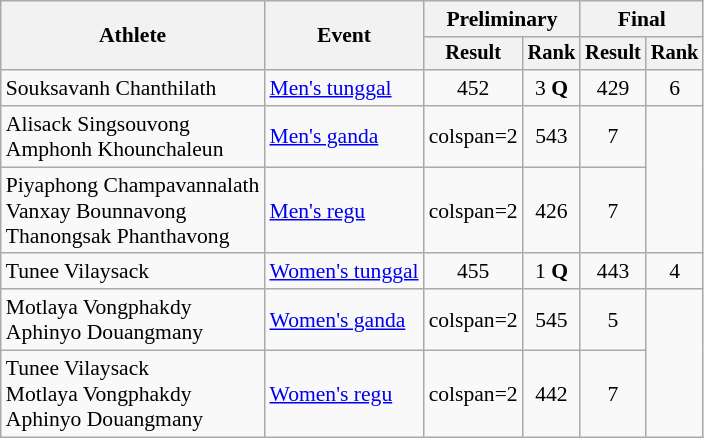<table class=wikitable style=font-size:90%;text-align:center>
<tr>
<th rowspan="2">Athlete</th>
<th rowspan="2">Event</th>
<th colspan="2">Preliminary</th>
<th colspan="2">Final</th>
</tr>
<tr style="font-size:95%">
<th>Result</th>
<th>Rank</th>
<th>Result</th>
<th>Rank</th>
</tr>
<tr>
<td align=left>Souksavanh Chanthilath</td>
<td align=left><a href='#'>Men's tunggal</a></td>
<td>452</td>
<td>3 <strong>Q</strong></td>
<td>429</td>
<td>6</td>
</tr>
<tr>
<td align=left>Alisack Singsouvong<br>Amphonh Khounchaleun</td>
<td align=left><a href='#'>Men's ganda</a></td>
<td>colspan=2 </td>
<td>543</td>
<td>7</td>
</tr>
<tr>
<td align=left>Piyaphong Champavannalath<br>Vanxay Bounnavong<br>Thanongsak Phanthavong</td>
<td align=left><a href='#'>Men's regu</a></td>
<td>colspan=2 </td>
<td>426</td>
<td>7</td>
</tr>
<tr>
<td align=left>Tunee Vilaysack</td>
<td align=left><a href='#'>Women's tunggal</a></td>
<td>455</td>
<td>1 <strong>Q</strong></td>
<td>443</td>
<td>4</td>
</tr>
<tr>
<td align=left>Motlaya Vongphakdy<br>Aphinyo Douangmany</td>
<td align=left><a href='#'>Women's ganda</a></td>
<td>colspan=2 </td>
<td>545</td>
<td>5</td>
</tr>
<tr>
<td align=left>Tunee Vilaysack<br>Motlaya Vongphakdy<br>Aphinyo Douangmany</td>
<td align=left><a href='#'>Women's regu</a></td>
<td>colspan=2 </td>
<td>442</td>
<td>7</td>
</tr>
</table>
